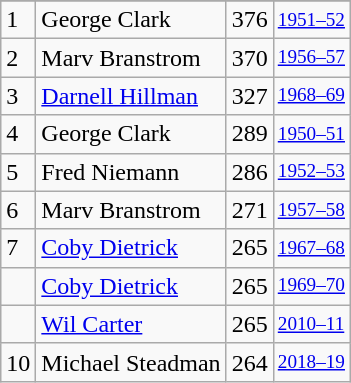<table class="wikitable">
<tr>
</tr>
<tr>
<td>1</td>
<td>George Clark</td>
<td>376</td>
<td style="font-size:80%;"><a href='#'>1951–52</a></td>
</tr>
<tr>
<td>2</td>
<td>Marv Branstrom</td>
<td>370</td>
<td style="font-size:80%;"><a href='#'>1956–57</a></td>
</tr>
<tr>
<td>3</td>
<td><a href='#'>Darnell Hillman</a></td>
<td>327</td>
<td style="font-size:80%;"><a href='#'>1968–69</a></td>
</tr>
<tr>
<td>4</td>
<td>George Clark</td>
<td>289</td>
<td style="font-size:80%;"><a href='#'>1950–51</a></td>
</tr>
<tr>
<td>5</td>
<td>Fred Niemann</td>
<td>286</td>
<td style="font-size:80%;"><a href='#'>1952–53</a></td>
</tr>
<tr>
<td>6</td>
<td>Marv Branstrom</td>
<td>271</td>
<td style="font-size:80%;"><a href='#'>1957–58</a></td>
</tr>
<tr>
<td>7</td>
<td><a href='#'>Coby Dietrick</a></td>
<td>265</td>
<td style="font-size:80%;"><a href='#'>1967–68</a></td>
</tr>
<tr>
<td></td>
<td><a href='#'>Coby Dietrick</a></td>
<td>265</td>
<td style="font-size:80%;"><a href='#'>1969–70</a></td>
</tr>
<tr>
<td></td>
<td><a href='#'>Wil Carter</a></td>
<td>265</td>
<td style="font-size:80%;"><a href='#'>2010–11</a></td>
</tr>
<tr>
<td>10</td>
<td>Michael Steadman</td>
<td>264</td>
<td style="font-size:80%;"><a href='#'>2018–19</a></td>
</tr>
</table>
